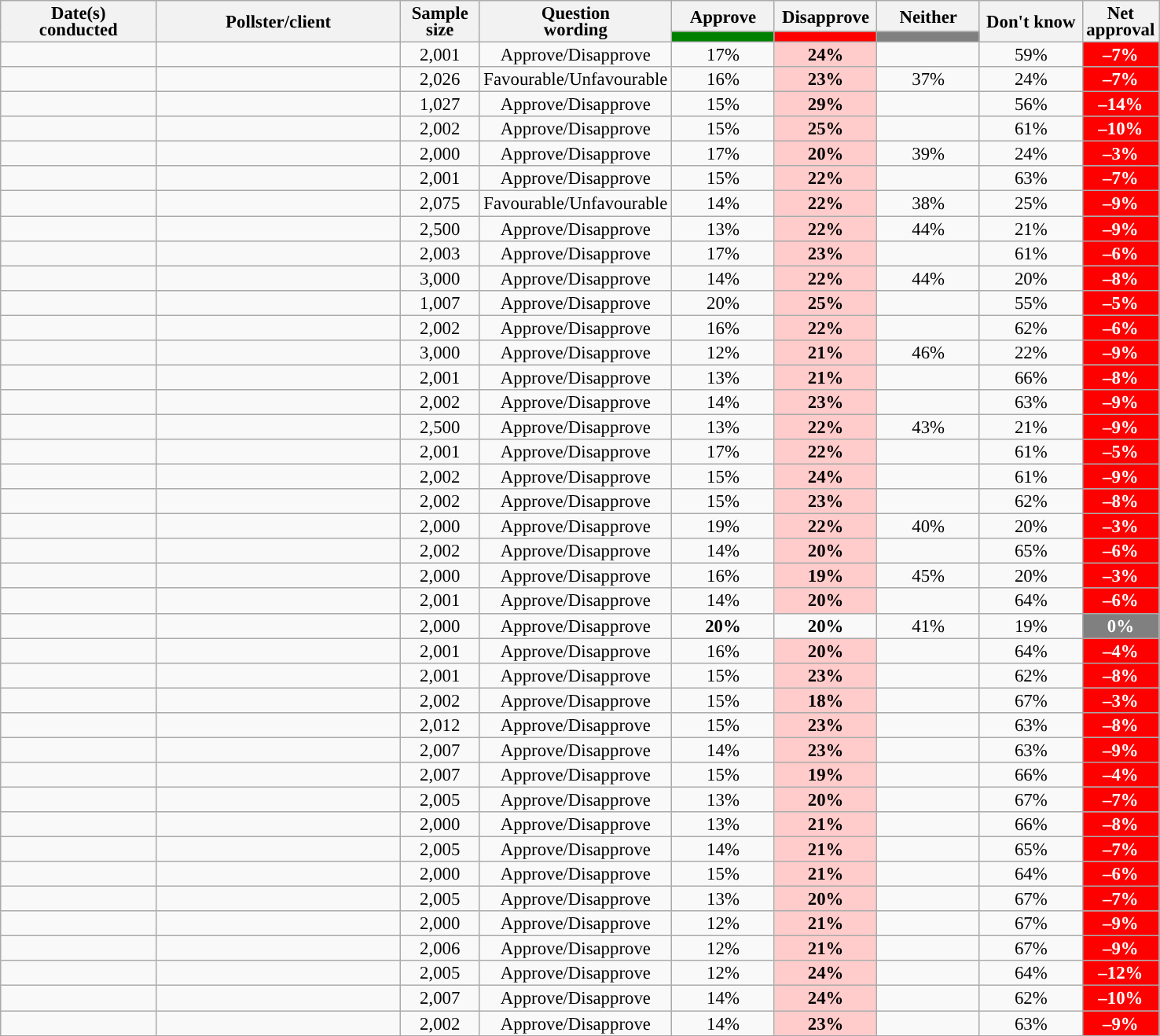<table class="wikitable collapsible sortable mw-datatable" style="text-align:center;font-size:95%;line-height:14px;">
<tr>
<th rowspan="2" style="width:125px;">Date(s)<br>conducted</th>
<th rowspan="2" style="width:200px;">Pollster/client</th>
<th rowspan="2" style="width:60px;">Sample size</th>
<th rowspan="2" style="width:120px;">Question<br>wording</th>
<th class="unsortable" style="width:80px;">Approve</th>
<th class="unsortable" style="width: 80px;">Disapprove</th>
<th class="unsortable" style="width:80px;">Neither</th>
<th rowspan="2" class="unsortable" style="width:80px;">Don't know</th>
<th rowspan="2" class="unsortable" style="width:20px;">Net approval</th>
</tr>
<tr>
<th class="unsortable" style="color:inherit;background:green;width:60px;"></th>
<th class="unsortable" style="color:inherit;background:red;width:60px;"></th>
<th class="unsortable" style="background:grey;width:60px;"></th>
</tr>
<tr>
<td></td>
<td></td>
<td>2,001</td>
<td>Approve/Disapprove</td>
<td>17%</td>
<td style="background:#ffcccb"><strong>24%</strong></td>
<td></td>
<td>59%</td>
<td style="background:red;color:white;"><strong>–7%</strong></td>
</tr>
<tr>
<td></td>
<td> </td>
<td>2,026</td>
<td>Favourable/Unfavourable</td>
<td>16%</td>
<td style="background:#ffcccb"><strong>23%</strong></td>
<td>37%</td>
<td>24%</td>
<td style="background:red;color:white;"><strong>–7%</strong></td>
</tr>
<tr>
<td></td>
<td></td>
<td>1,027</td>
<td>Approve/Disapprove</td>
<td>15%</td>
<td style="background:#ffcccb"><strong>29%</strong></td>
<td></td>
<td>56%</td>
<td style="background:red;color:white;"><strong>–14%</strong></td>
</tr>
<tr>
<td></td>
<td></td>
<td>2,002</td>
<td>Approve/Disapprove</td>
<td>15%</td>
<td style="background:#ffcccb"><strong>25%</strong></td>
<td></td>
<td>61%</td>
<td style="background:red;color:white;"><strong>–10%</strong></td>
</tr>
<tr>
<td></td>
<td></td>
<td>2,000</td>
<td>Approve/Disapprove</td>
<td>17%</td>
<td style="background:#ffcccb"><strong>20%</strong></td>
<td>39%</td>
<td>24%</td>
<td style="background:red;color:white;"><strong>–3%</strong></td>
</tr>
<tr>
<td></td>
<td></td>
<td>2,001</td>
<td>Approve/Disapprove</td>
<td>15%</td>
<td style="background:#ffcccb"><strong>22%</strong></td>
<td></td>
<td>63%</td>
<td style="background:red;color:white;"><strong>–7%</strong></td>
</tr>
<tr>
<td></td>
<td> </td>
<td>2,075</td>
<td>Favourable/Unfavourable</td>
<td>14%</td>
<td style="background:#ffcccb"><strong>22%</strong></td>
<td>38%</td>
<td>25%</td>
<td style="background:red;color:white;"><strong>–9%</strong></td>
</tr>
<tr>
<td></td>
<td></td>
<td>2,500</td>
<td>Approve/Disapprove</td>
<td>13%</td>
<td style="background:#ffcccb"><strong>22%</strong></td>
<td>44%</td>
<td>21%</td>
<td style="background:red;color:white;"><strong>–9%</strong></td>
</tr>
<tr>
<td></td>
<td></td>
<td>2,003</td>
<td>Approve/Disapprove</td>
<td>17%</td>
<td style="background:#ffcccb"><strong>23%</strong></td>
<td></td>
<td>61%</td>
<td style="background:red;color:white;"><strong>–6%</strong></td>
</tr>
<tr>
<td></td>
<td></td>
<td>3,000</td>
<td>Approve/Disapprove</td>
<td>14%</td>
<td style="background:#ffcccb"><strong>22%</strong></td>
<td>44%</td>
<td>20%</td>
<td style="background:red;color:white;"><strong>–8%</strong></td>
</tr>
<tr>
<td></td>
<td></td>
<td>1,007</td>
<td>Approve/Disapprove</td>
<td>20%</td>
<td style="background:#ffcccb"><strong>25%</strong></td>
<td></td>
<td>55%</td>
<td style="background:red;color:white;"><strong>–5%</strong></td>
</tr>
<tr>
<td></td>
<td></td>
<td>2,002</td>
<td>Approve/Disapprove</td>
<td>16%</td>
<td style="background:#ffcccb"><strong>22%</strong></td>
<td></td>
<td>62%</td>
<td style="background:red;color:white;"><strong>–6%</strong></td>
</tr>
<tr>
<td></td>
<td></td>
<td>3,000</td>
<td>Approve/Disapprove</td>
<td>12%</td>
<td style="background:#ffcccb"><strong>21%</strong></td>
<td>46%</td>
<td>22%</td>
<td style="background:red;color:white;"><strong>–9%</strong></td>
</tr>
<tr>
<td></td>
<td></td>
<td>2,001</td>
<td>Approve/Disapprove</td>
<td>13%</td>
<td style="background:#ffcccb"><strong>21%</strong></td>
<td></td>
<td>66%</td>
<td style="background:red;color:white;"><strong>–8%</strong></td>
</tr>
<tr>
<td></td>
<td></td>
<td>2,002</td>
<td>Approve/Disapprove</td>
<td>14%</td>
<td style="background:#ffcccb"><strong>23%</strong></td>
<td></td>
<td>63%</td>
<td style="background:red;color:white;"><strong>–9%</strong></td>
</tr>
<tr>
<td></td>
<td></td>
<td>2,500</td>
<td>Approve/Disapprove</td>
<td>13%</td>
<td style="background:#ffcccb"><strong>22%</strong></td>
<td>43%</td>
<td>21%</td>
<td style="background:red;color:white;"><strong>–9%</strong></td>
</tr>
<tr>
<td></td>
<td></td>
<td>2,001</td>
<td>Approve/Disapprove</td>
<td>17%</td>
<td style="background:#ffcccb"><strong>22%</strong></td>
<td></td>
<td>61%</td>
<td style="background:red;color:white;"><strong>–5%</strong></td>
</tr>
<tr>
<td></td>
<td></td>
<td>2,002</td>
<td>Approve/Disapprove</td>
<td>15%</td>
<td style="background:#ffcccb"><strong>24%</strong></td>
<td></td>
<td>61%</td>
<td style="background:red;color:white;"><strong>–9%</strong></td>
</tr>
<tr>
<td></td>
<td></td>
<td>2,002</td>
<td>Approve/Disapprove</td>
<td>15%</td>
<td style="background:#ffcccb"><strong>23%</strong></td>
<td></td>
<td>62%</td>
<td style="background:red;color:white;"><strong>–8%</strong></td>
</tr>
<tr>
<td></td>
<td></td>
<td>2,000</td>
<td>Approve/Disapprove</td>
<td>19%</td>
<td style="background:#ffcccb"><strong>22%</strong></td>
<td>40%</td>
<td>20%</td>
<td style="background:red;color:white;"><strong>–3%</strong></td>
</tr>
<tr>
<td></td>
<td></td>
<td>2,002</td>
<td>Approve/Disapprove</td>
<td>14%</td>
<td style="background:#ffcccb"><strong>20%</strong></td>
<td></td>
<td>65%</td>
<td style="background:red;color:white;"><strong>–6%</strong></td>
</tr>
<tr>
<td></td>
<td></td>
<td>2,000</td>
<td>Approve/Disapprove</td>
<td>16%</td>
<td style="background:#ffcccb"><strong>19%</strong></td>
<td>45%</td>
<td>20%</td>
<td style="background:red;color:white;"><strong>–3%</strong></td>
</tr>
<tr>
<td></td>
<td></td>
<td>2,001</td>
<td>Approve/Disapprove</td>
<td>14%</td>
<td style="background:#ffcccb"><strong>20%</strong></td>
<td></td>
<td>64%</td>
<td style="background:red;color:white;"><strong>–6%</strong></td>
</tr>
<tr>
<td></td>
<td></td>
<td>2,000</td>
<td>Approve/Disapprove</td>
<td><strong>20%</strong></td>
<td><strong>20%</strong></td>
<td>41%</td>
<td>19%</td>
<td style="background:grey;color:white;"><strong>0%</strong></td>
</tr>
<tr>
<td></td>
<td></td>
<td>2,001</td>
<td>Approve/Disapprove</td>
<td>16%</td>
<td style="background:#ffcccb"><strong>20%</strong></td>
<td></td>
<td>64%</td>
<td style="background:red;color:white;"><strong>–4%</strong></td>
</tr>
<tr>
<td></td>
<td></td>
<td>2,001</td>
<td>Approve/Disapprove</td>
<td>15%</td>
<td style="background:#ffcccb"><strong>23%</strong></td>
<td></td>
<td>62%</td>
<td style="background:red;color:white;"><strong>–8%</strong></td>
</tr>
<tr>
<td></td>
<td></td>
<td>2,002</td>
<td>Approve/Disapprove</td>
<td>15%</td>
<td style="background:#ffcccb"><strong>18%</strong></td>
<td></td>
<td>67%</td>
<td style="background:red;color:white;"><strong>–3%</strong></td>
</tr>
<tr>
<td></td>
<td></td>
<td>2,012</td>
<td>Approve/Disapprove</td>
<td>15%</td>
<td style="background:#ffcccb"><strong>23%</strong></td>
<td></td>
<td>63%</td>
<td style="background:red;color:white;"><strong>–8%</strong></td>
</tr>
<tr>
<td></td>
<td></td>
<td>2,007</td>
<td>Approve/Disapprove</td>
<td>14%</td>
<td style="background:#ffcccb"><strong>23%</strong></td>
<td></td>
<td>63%</td>
<td style="background:red;color:white;"><strong>–9%</strong></td>
</tr>
<tr>
<td></td>
<td></td>
<td>2,007</td>
<td>Approve/Disapprove</td>
<td>15%</td>
<td style="background:#ffcccb"><strong>19%</strong></td>
<td></td>
<td>66%</td>
<td style="background:red;color:white;"><strong>–4%</strong></td>
</tr>
<tr>
<td></td>
<td></td>
<td>2,005</td>
<td>Approve/Disapprove</td>
<td>13%</td>
<td style="background:#ffcccb"><strong>20%</strong></td>
<td></td>
<td>67%</td>
<td style="background:red;color:white;"><strong>–7%</strong></td>
</tr>
<tr>
<td></td>
<td></td>
<td>2,000</td>
<td>Approve/Disapprove</td>
<td>13%</td>
<td style="background:#ffcccb"><strong>21%</strong></td>
<td></td>
<td>66%</td>
<td style="background:red;color:white;"><strong>–8%</strong></td>
</tr>
<tr>
<td></td>
<td></td>
<td>2,005</td>
<td>Approve/Disapprove</td>
<td>14%</td>
<td style="background:#ffcccb"><strong>21%</strong></td>
<td></td>
<td>65%</td>
<td style="background:red;color:white;"><strong>–7%</strong></td>
</tr>
<tr>
<td></td>
<td></td>
<td>2,000</td>
<td>Approve/Disapprove</td>
<td>15%</td>
<td style="background:#ffcccb"><strong>21%</strong></td>
<td></td>
<td>64%</td>
<td style="background:red;color:white;"><strong>–6%</strong></td>
</tr>
<tr>
<td></td>
<td></td>
<td>2,005</td>
<td>Approve/Disapprove</td>
<td>13%</td>
<td style="background:#ffcccb"><strong>20%</strong></td>
<td></td>
<td>67%</td>
<td style="background:red;color:white;"><strong>–7%</strong></td>
</tr>
<tr>
<td></td>
<td></td>
<td>2,000</td>
<td>Approve/Disapprove</td>
<td>12%</td>
<td style="background:#ffcccb"><strong>21%</strong></td>
<td></td>
<td>67%</td>
<td style="background:red;color:white;"><strong>–9%</strong></td>
</tr>
<tr>
<td></td>
<td></td>
<td>2,006</td>
<td>Approve/Disapprove</td>
<td>12%</td>
<td style="background:#ffcccb"><strong>21%</strong></td>
<td></td>
<td>67%</td>
<td style="background:red;color:white;"><strong>–9%</strong></td>
</tr>
<tr>
<td></td>
<td></td>
<td>2,005</td>
<td>Approve/Disapprove</td>
<td>12%</td>
<td style="background:#ffcccb"><strong>24%</strong></td>
<td></td>
<td>64%</td>
<td style="background:red;color:white;"><strong>–12%</strong></td>
</tr>
<tr>
<td></td>
<td> </td>
<td>2,007</td>
<td>Approve/Disapprove</td>
<td>14%</td>
<td style="background:#ffcccb"><strong>24%</strong></td>
<td></td>
<td>62%</td>
<td style="background:red;color:white;"><strong>–10%</strong></td>
</tr>
<tr>
<td></td>
<td></td>
<td>2,002</td>
<td>Approve/Disapprove</td>
<td>14%</td>
<td style="background:#ffcccb"><strong>23%</strong></td>
<td></td>
<td>63%</td>
<td style="background:red;color:white;"><strong>–9%</strong></td>
</tr>
</table>
